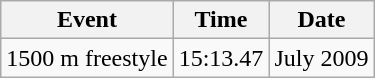<table class="wikitable" |]>
<tr>
<th>Event</th>
<th>Time</th>
<th>Date</th>
</tr>
<tr>
<td>1500 m freestyle</td>
<td align=right>15:13.47</td>
<td align=right>July 2009</td>
</tr>
</table>
